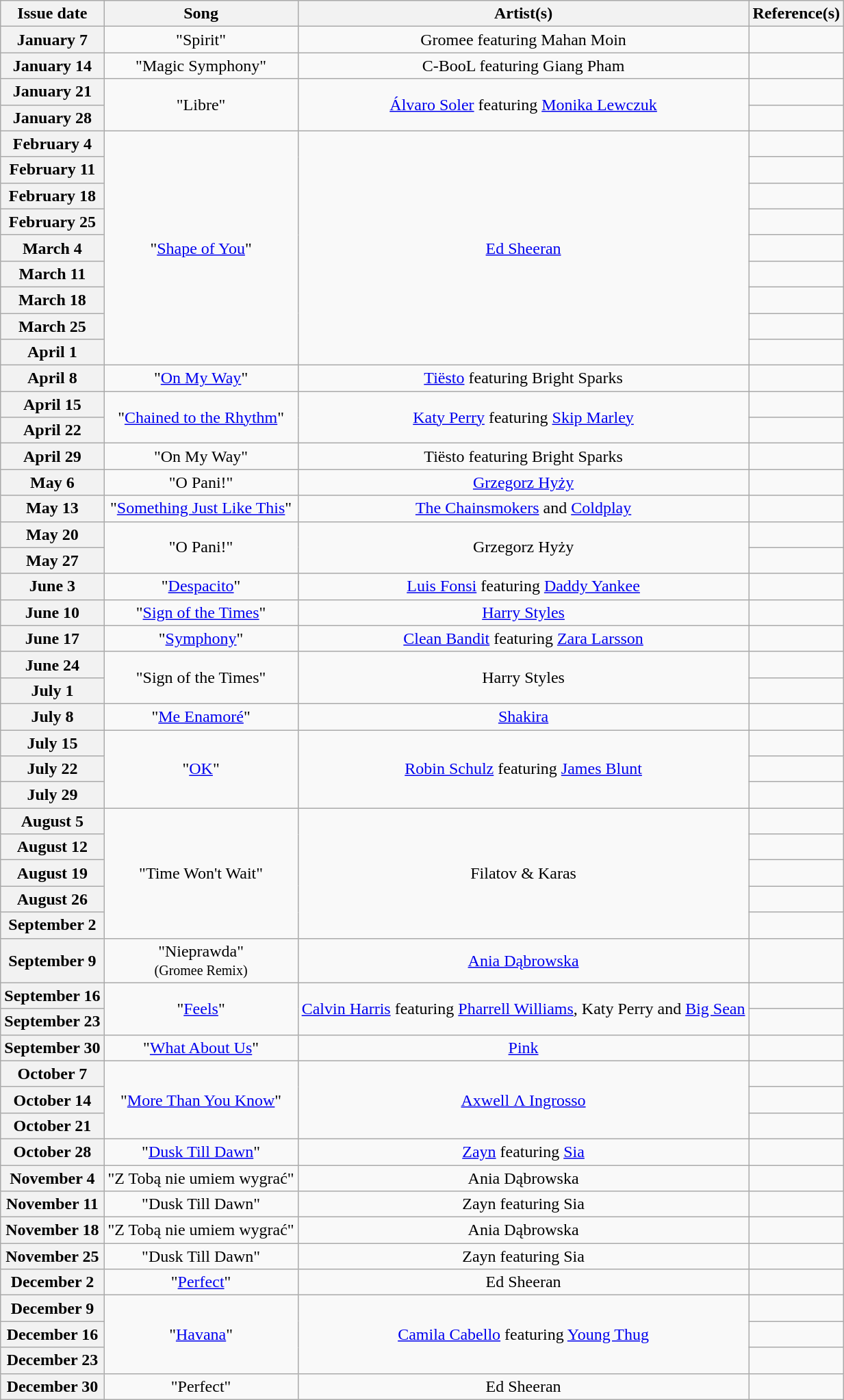<table class="wikitable plainrowheaders" style="text-align: center">
<tr>
<th>Issue date</th>
<th>Song</th>
<th>Artist(s)</th>
<th>Reference(s)</th>
</tr>
<tr>
<th scope="row">January 7</th>
<td>"Spirit"</td>
<td>Gromee featuring Mahan Moin</td>
<td></td>
</tr>
<tr>
<th scope="row">January 14</th>
<td>"Magic Symphony"</td>
<td>C-BooL featuring Giang Pham</td>
<td></td>
</tr>
<tr>
<th scope="row">January 21</th>
<td rowspan=2>"Libre"</td>
<td rowspan=2><a href='#'>Álvaro Soler</a> featuring <a href='#'>Monika Lewczuk</a></td>
<td></td>
</tr>
<tr>
<th scope="row">January 28</th>
<td></td>
</tr>
<tr>
<th scope="row">February 4</th>
<td rowspan=9>"<a href='#'>Shape of You</a>"</td>
<td rowspan=9><a href='#'>Ed Sheeran</a></td>
<td></td>
</tr>
<tr>
<th scope="row">February 11</th>
<td></td>
</tr>
<tr>
<th scope="row">February 18</th>
<td></td>
</tr>
<tr>
<th scope="row">February 25</th>
<td></td>
</tr>
<tr>
<th scope="row">March 4</th>
<td></td>
</tr>
<tr>
<th scope="row">March 11</th>
<td></td>
</tr>
<tr>
<th scope="row">March 18</th>
<td></td>
</tr>
<tr>
<th scope="row">March 25</th>
<td></td>
</tr>
<tr>
<th scope="row">April 1</th>
<td></td>
</tr>
<tr>
<th scope="row">April 8</th>
<td>"<a href='#'>On My Way</a>"</td>
<td><a href='#'>Tiësto</a> featuring Bright Sparks</td>
<td></td>
</tr>
<tr>
<th scope="row">April 15</th>
<td rowspan=2>"<a href='#'>Chained to the Rhythm</a>"</td>
<td rowspan=2><a href='#'>Katy Perry</a> featuring <a href='#'>Skip Marley</a></td>
<td></td>
</tr>
<tr>
<th scope="row">April 22</th>
<td></td>
</tr>
<tr>
<th scope="row">April 29</th>
<td>"On My Way"</td>
<td>Tiësto featuring Bright Sparks</td>
<td></td>
</tr>
<tr>
<th scope="row">May 6</th>
<td>"O Pani!"</td>
<td><a href='#'>Grzegorz Hyży</a></td>
<td></td>
</tr>
<tr>
<th scope="row">May 13</th>
<td>"<a href='#'>Something Just Like This</a>"</td>
<td><a href='#'>The Chainsmokers</a> and <a href='#'>Coldplay</a></td>
<td></td>
</tr>
<tr>
<th scope="row">May 20</th>
<td rowspan=2>"O Pani!"</td>
<td rowspan=2>Grzegorz Hyży</td>
<td></td>
</tr>
<tr>
<th scope="row">May 27</th>
<td></td>
</tr>
<tr>
<th scope="row">June 3</th>
<td>"<a href='#'>Despacito</a>"</td>
<td><a href='#'>Luis Fonsi</a> featuring <a href='#'>Daddy Yankee</a></td>
<td></td>
</tr>
<tr>
<th scope="row">June 10</th>
<td>"<a href='#'>Sign of the Times</a>"</td>
<td><a href='#'>Harry Styles</a></td>
<td></td>
</tr>
<tr>
<th scope="row">June 17</th>
<td>"<a href='#'>Symphony</a>"</td>
<td><a href='#'>Clean Bandit</a> featuring <a href='#'>Zara Larsson</a></td>
<td></td>
</tr>
<tr>
<th scope="row">June 24</th>
<td rowspan=2>"Sign of the Times"</td>
<td rowspan=2>Harry Styles</td>
<td></td>
</tr>
<tr>
<th scope="row">July 1</th>
<td></td>
</tr>
<tr>
<th scope="row">July 8</th>
<td>"<a href='#'>Me Enamoré</a>"</td>
<td><a href='#'>Shakira</a></td>
<td></td>
</tr>
<tr>
<th scope="row">July 15</th>
<td rowspan=3>"<a href='#'>OK</a>"</td>
<td rowspan=3><a href='#'>Robin Schulz</a> featuring <a href='#'>James Blunt</a></td>
<td></td>
</tr>
<tr>
<th scope="row">July 22</th>
<td></td>
</tr>
<tr>
<th scope="row">July 29</th>
<td></td>
</tr>
<tr>
<th scope="row">August 5</th>
<td rowspan=5>"Time Won't Wait"</td>
<td rowspan=5>Filatov & Karas</td>
<td></td>
</tr>
<tr>
<th scope="row">August 12</th>
<td></td>
</tr>
<tr>
<th scope="row">August 19</th>
<td></td>
</tr>
<tr>
<th scope="row">August 26</th>
<td></td>
</tr>
<tr>
<th scope="row">September 2</th>
<td></td>
</tr>
<tr>
<th scope="row">September 9</th>
<td>"Nieprawda"<br><small>(Gromee Remix)</small></td>
<td><a href='#'>Ania Dąbrowska</a></td>
<td></td>
</tr>
<tr>
<th scope="row">September 16</th>
<td rowspan=2>"<a href='#'>Feels</a>"</td>
<td rowspan=2><a href='#'>Calvin Harris</a> featuring <a href='#'>Pharrell Williams</a>, Katy Perry and <a href='#'>Big Sean</a></td>
<td></td>
</tr>
<tr>
<th scope="row">September 23</th>
<td></td>
</tr>
<tr>
<th scope="row">September 30</th>
<td>"<a href='#'>What About Us</a>"</td>
<td><a href='#'>Pink</a></td>
<td></td>
</tr>
<tr>
<th scope="row">October 7</th>
<td rowspan=3>"<a href='#'>More Than You Know</a>"</td>
<td rowspan=3><a href='#'>Axwell Λ Ingrosso</a></td>
<td></td>
</tr>
<tr>
<th scope="row">October 14</th>
<td></td>
</tr>
<tr>
<th scope="row">October 21</th>
<td></td>
</tr>
<tr>
<th scope="row">October 28</th>
<td>"<a href='#'>Dusk Till Dawn</a>"</td>
<td><a href='#'>Zayn</a> featuring <a href='#'>Sia</a></td>
<td></td>
</tr>
<tr>
<th scope="row">November 4</th>
<td>"Z Tobą nie umiem wygrać"</td>
<td>Ania Dąbrowska</td>
<td></td>
</tr>
<tr>
<th scope="row">November 11</th>
<td>"Dusk Till Dawn"</td>
<td>Zayn featuring Sia</td>
<td></td>
</tr>
<tr>
<th scope="row">November 18</th>
<td>"Z Tobą nie umiem wygrać"</td>
<td>Ania Dąbrowska</td>
<td></td>
</tr>
<tr>
<th scope="row">November 25</th>
<td>"Dusk Till Dawn"</td>
<td>Zayn featuring Sia</td>
<td></td>
</tr>
<tr>
<th scope="row">December 2</th>
<td>"<a href='#'>Perfect</a>"</td>
<td>Ed Sheeran</td>
<td></td>
</tr>
<tr>
<th scope="row">December 9</th>
<td rowspan=3>"<a href='#'>Havana</a>"</td>
<td rowspan=3><a href='#'>Camila Cabello</a> featuring <a href='#'>Young Thug</a></td>
<td></td>
</tr>
<tr>
<th scope="row">December 16</th>
<td></td>
</tr>
<tr>
<th scope="row">December 23</th>
<td></td>
</tr>
<tr>
<th scope="row">December 30</th>
<td>"Perfect"</td>
<td>Ed Sheeran</td>
<td></td>
</tr>
</table>
